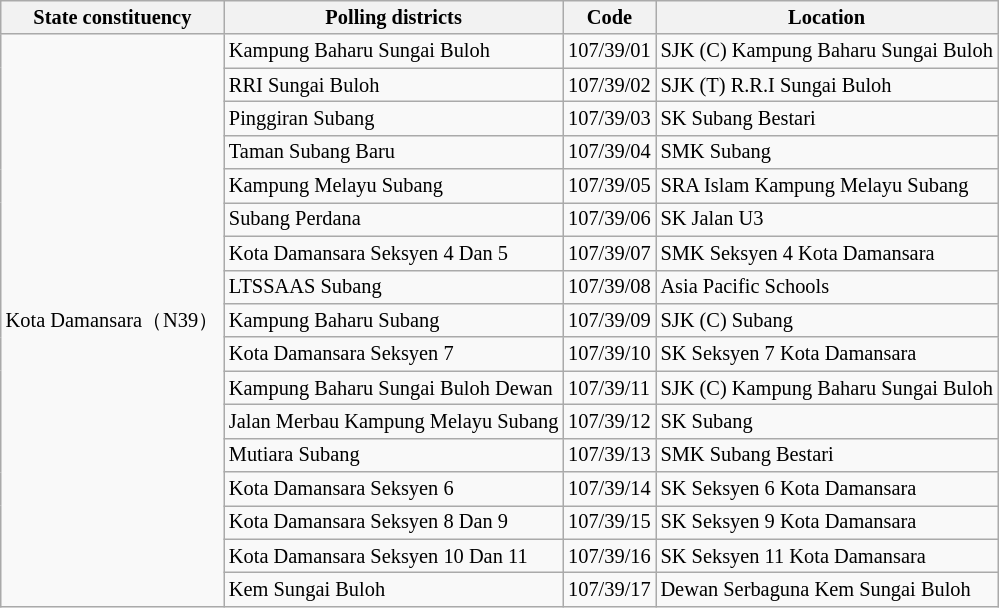<table class="wikitable sortable mw-collapsible" style="white-space:nowrap;font-size:85%">
<tr>
<th>State constituency</th>
<th>Polling districts</th>
<th>Code</th>
<th>Location</th>
</tr>
<tr>
<td rowspan="17">Kota Damansara（N39）</td>
<td>Kampung Baharu Sungai Buloh</td>
<td>107/39/01</td>
<td>SJK (C) Kampung Baharu Sungai Buloh</td>
</tr>
<tr>
<td>RRI Sungai Buloh</td>
<td>107/39/02</td>
<td>SJK (T) R.R.I Sungai Buloh</td>
</tr>
<tr>
<td>Pinggiran Subang</td>
<td>107/39/03</td>
<td>SK Subang Bestari</td>
</tr>
<tr>
<td>Taman Subang Baru</td>
<td>107/39/04</td>
<td>SMK Subang</td>
</tr>
<tr>
<td>Kampung Melayu Subang</td>
<td>107/39/05</td>
<td>SRA Islam Kampung Melayu Subang</td>
</tr>
<tr>
<td>Subang Perdana</td>
<td>107/39/06</td>
<td>SK Jalan U3</td>
</tr>
<tr>
<td>Kota Damansara Seksyen 4 Dan 5</td>
<td>107/39/07</td>
<td>SMK Seksyen 4 Kota Damansara</td>
</tr>
<tr>
<td>LTSSAAS Subang</td>
<td>107/39/08</td>
<td>Asia Pacific Schools</td>
</tr>
<tr>
<td>Kampung Baharu Subang</td>
<td>107/39/09</td>
<td>SJK (C) Subang</td>
</tr>
<tr>
<td>Kota Damansara Seksyen 7</td>
<td>107/39/10</td>
<td>SK Seksyen 7 Kota Damansara</td>
</tr>
<tr>
<td>Kampung Baharu Sungai Buloh Dewan</td>
<td>107/39/11</td>
<td>SJK (C) Kampung Baharu Sungai Buloh</td>
</tr>
<tr>
<td>Jalan Merbau Kampung Melayu Subang</td>
<td>107/39/12</td>
<td>SK Subang</td>
</tr>
<tr>
<td>Mutiara Subang</td>
<td>107/39/13</td>
<td>SMK Subang Bestari</td>
</tr>
<tr>
<td>Kota Damansara Seksyen 6</td>
<td>107/39/14</td>
<td>SK Seksyen 6 Kota Damansara</td>
</tr>
<tr>
<td>Kota Damansara Seksyen 8 Dan 9</td>
<td>107/39/15</td>
<td>SK Seksyen 9 Kota Damansara</td>
</tr>
<tr>
<td>Kota Damansara Seksyen 10 Dan 11</td>
<td>107/39/16</td>
<td>SK Seksyen 11 Kota Damansara</td>
</tr>
<tr>
<td>Kem Sungai Buloh</td>
<td>107/39/17</td>
<td>Dewan Serbaguna Kem Sungai Buloh</td>
</tr>
</table>
